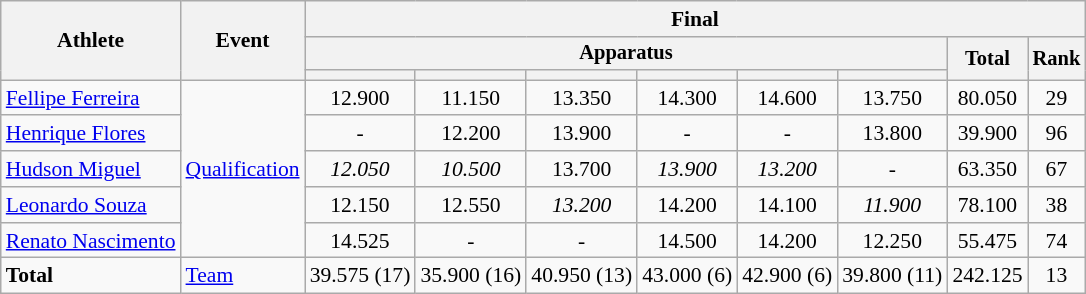<table class="wikitable" style="font-size:90%">
<tr>
<th rowspan=3>Athlete</th>
<th rowspan=3>Event</th>
<th colspan =8>Final</th>
</tr>
<tr style="font-size:95%">
<th colspan=6>Apparatus</th>
<th rowspan=2>Total</th>
<th rowspan=2>Rank</th>
</tr>
<tr style="font-size:95%">
<th></th>
<th></th>
<th></th>
<th></th>
<th></th>
<th></th>
</tr>
<tr align=center>
<td align=left><a href='#'>Fellipe Ferreira</a></td>
<td style="text-align:left;" rowspan="5"><a href='#'>Qualification</a></td>
<td>12.900</td>
<td>11.150</td>
<td>13.350</td>
<td>14.300</td>
<td>14.600</td>
<td>13.750</td>
<td>80.050</td>
<td>29</td>
</tr>
<tr align=center>
<td align=left><a href='#'>Henrique Flores</a></td>
<td align=center>-</td>
<td>12.200</td>
<td>13.900</td>
<td align=center>-</td>
<td align=center>-</td>
<td>13.800</td>
<td>39.900</td>
<td>96</td>
</tr>
<tr align=center>
<td align=left><a href='#'>Hudson Miguel</a></td>
<td><em>12.050</em></td>
<td><em>10.500</em></td>
<td>13.700</td>
<td><em>13.900</em></td>
<td><em>13.200</em></td>
<td align=center>-</td>
<td>63.350</td>
<td>67</td>
</tr>
<tr align=center>
<td align=left><a href='#'>Leonardo Souza</a></td>
<td>12.150</td>
<td>12.550</td>
<td><em>13.200</em></td>
<td>14.200</td>
<td>14.100</td>
<td><em>11.900</em></td>
<td>78.100</td>
<td>38</td>
</tr>
<tr align=center>
<td align=left><a href='#'>Renato Nascimento</a></td>
<td>14.525</td>
<td align=center>-</td>
<td align=center>-</td>
<td>14.500</td>
<td>14.200</td>
<td>12.250</td>
<td>55.475</td>
<td>74</td>
</tr>
<tr align=center>
<td align=left><strong>Total</strong></td>
<td style="text-align:left;"><a href='#'>Team</a></td>
<td>39.575 (17)</td>
<td>35.900 (16)</td>
<td>40.950 (13)</td>
<td>43.000 (6)</td>
<td>42.900 (6)</td>
<td>39.800 (11)</td>
<td>242.125</td>
<td>13</td>
</tr>
</table>
